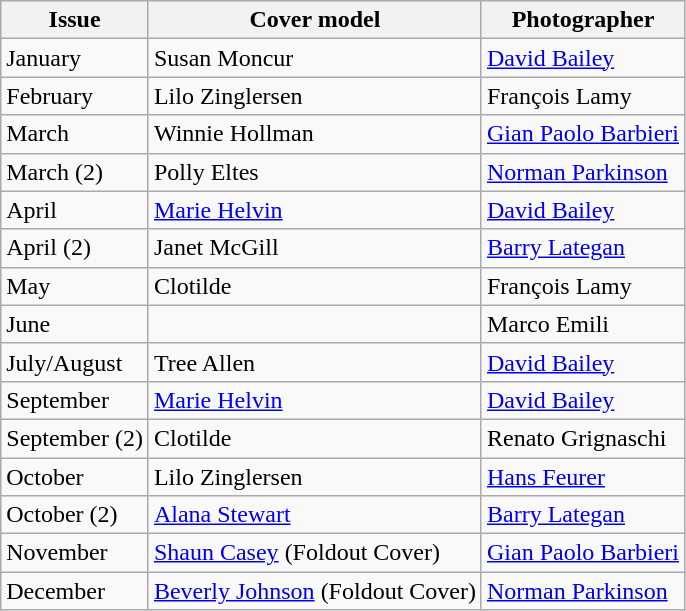<table class="sortable wikitable">
<tr>
<th>Issue</th>
<th>Cover model</th>
<th>Photographer</th>
</tr>
<tr>
<td>January</td>
<td>Susan Moncur</td>
<td><a href='#'>David Bailey</a></td>
</tr>
<tr>
<td>February</td>
<td>Lilo Zinglersen</td>
<td>François Lamy</td>
</tr>
<tr>
<td>March</td>
<td>Winnie Hollman</td>
<td><a href='#'>Gian Paolo Barbieri</a></td>
</tr>
<tr>
<td>March (2)</td>
<td>Polly Eltes</td>
<td><a href='#'>Norman Parkinson</a></td>
</tr>
<tr>
<td>April</td>
<td><a href='#'>Marie Helvin</a></td>
<td><a href='#'>David Bailey</a></td>
</tr>
<tr>
<td>April (2)</td>
<td>Janet McGill</td>
<td><a href='#'>Barry Lategan</a></td>
</tr>
<tr>
<td>May</td>
<td>Clotilde</td>
<td>François Lamy</td>
</tr>
<tr>
<td>June</td>
<td></td>
<td>Marco Emili</td>
</tr>
<tr>
<td>July/August</td>
<td>Tree Allen</td>
<td><a href='#'>David Bailey</a></td>
</tr>
<tr>
<td>September</td>
<td><a href='#'>Marie Helvin</a></td>
<td><a href='#'>David Bailey</a></td>
</tr>
<tr>
<td>September (2)</td>
<td>Clotilde</td>
<td>Renato Grignaschi</td>
</tr>
<tr>
<td>October</td>
<td>Lilo Zinglersen</td>
<td><a href='#'>Hans Feurer</a></td>
</tr>
<tr>
<td>October (2)</td>
<td><a href='#'>Alana Stewart</a></td>
<td><a href='#'>Barry Lategan</a></td>
</tr>
<tr>
<td>November</td>
<td><a href='#'>Shaun Casey</a> (Foldout Cover)</td>
<td><a href='#'>Gian Paolo Barbieri</a></td>
</tr>
<tr>
<td>December</td>
<td><a href='#'>Beverly Johnson</a> (Foldout Cover)</td>
<td><a href='#'>Norman Parkinson</a></td>
</tr>
</table>
